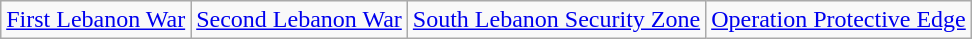<table class="wikitable" style="margin:1em auto; text-align:center;">
<tr>
<td><a href='#'>First Lebanon War</a></td>
<td><a href='#'>Second Lebanon War</a></td>
<td><a href='#'>South Lebanon Security Zone</a></td>
<td><a href='#'>Operation Protective Edge</a></td>
</tr>
</table>
